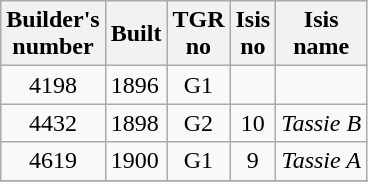<table cellpadding="2">
<tr>
<td><br><table class="wikitable sortable">
<tr>
<th>Builder's<br>number</th>
<th>Built</th>
<th>TGR<br>no</th>
<th>Isis<br>no</th>
<th>Isis<br>name</th>
</tr>
<tr>
<td align=center>4198</td>
<td>1896</td>
<td align=center>G1</td>
<td></td>
<td></td>
</tr>
<tr>
<td align=center>4432</td>
<td>1898</td>
<td align=center>G2</td>
<td align=center>10</td>
<td align=center><em>Tassie B</em></td>
</tr>
<tr>
<td align=center>4619</td>
<td>1900</td>
<td align=center>G1</td>
<td align=center>9</td>
<td align=center><em>Tassie A</em></td>
</tr>
<tr>
</tr>
</table>
</td>
</tr>
</table>
